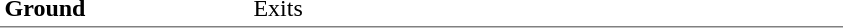<table table border=0 cellspacing=0 cellpadding=3>
<tr>
<td style="border-bottom:solid 1px gray;" width=50 rowspan=10 valign=top><strong>Ground</strong></td>
</tr>
<tr>
<td style="border-bottom:solid 1px gray;" width=100 rowspan=2 valign=top></td>
<td style="border-bottom:solid 1px gray;" width=390 rowspan=2 valign=top>Exits</td>
</tr>
</table>
